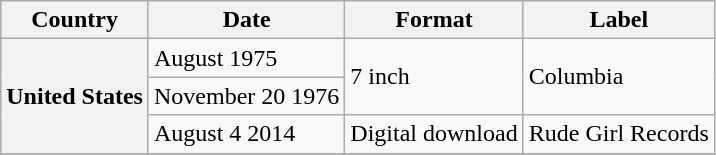<table class="wikitable plainrowheaders">
<tr>
<th scope="col">Country</th>
<th scope="col">Date</th>
<th scope="col">Format</th>
<th scope="col">Label</th>
</tr>
<tr>
<th scope="row" rowspan="3">United States</th>
<td>August 1975</td>
<td rowspan="2">7 inch</td>
<td rowspan="2">Columbia</td>
</tr>
<tr>
<td>November 20 1976</td>
</tr>
<tr>
<td>August 4 2014</td>
<td>Digital download</td>
<td>Rude Girl Records</td>
</tr>
<tr>
</tr>
</table>
